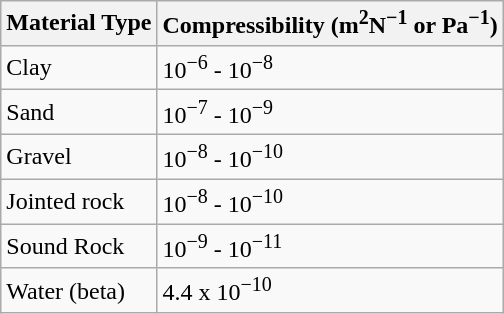<table align="right" class="wikitable">
<tr>
<th>Material Type</th>
<th>Compressibility (m<sup>2</sup>N<sup>−1</sup> or Pa<sup>−1</sup>)</th>
</tr>
<tr>
<td>Clay</td>
<td>10<sup>−6</sup> - 10<sup>−8</sup></td>
</tr>
<tr>
<td>Sand</td>
<td>10<sup>−7</sup> - 10<sup>−9</sup></td>
</tr>
<tr>
<td>Gravel</td>
<td>10<sup>−8</sup> - 10<sup>−10</sup></td>
</tr>
<tr>
<td>Jointed rock</td>
<td>10<sup>−8</sup> - 10<sup>−10</sup></td>
</tr>
<tr>
<td>Sound Rock</td>
<td>10<sup>−9</sup> - 10<sup>−11</sup></td>
</tr>
<tr>
<td>Water (beta)</td>
<td>4.4 x 10<sup>−10</sup></td>
</tr>
</table>
